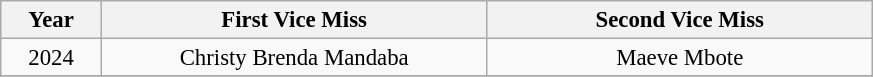<table class="wikitable sortable" style="font-size: 95%; text-align:center">
<tr>
<th width="60">Year</th>
<th width="250">First Vice Miss</th>
<th width="250">Second Vice Miss</th>
</tr>
<tr>
<td>2024</td>
<td>Christy Brenda Mandaba</td>
<td>Maeve Mbote</td>
</tr>
<tr>
</tr>
</table>
